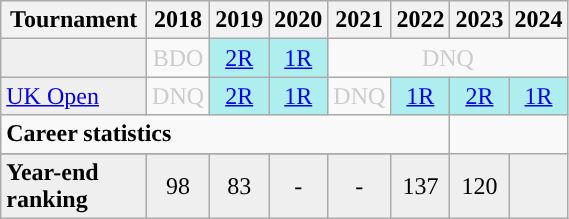<table class="wikitable" style="width:30%; margin:0">
<tr>
<th>Tournament</th>
<th>2018</th>
<th>2019</th>
<th>2020</th>
<th>2021</th>
<th>2022</th>
<th>2023</th>
<th>2024</th>
</tr>
<tr>
<td style="background:#efefef;"></td>
<td style="text-align:center; color:#ccc;">BDO</td>
<td style="text-align:center; background:#afeeee;"><a href='#'>2R</a></td>
<td style="text-align:center; background:#afeeee;"><a href='#'>1R</a></td>
<td colspan="4" style="text-align:center; color:#ccc;">DNQ</td>
</tr>
<tr>
<td style="background:#efefef;"><a href='#'>UK Open</a></td>
<td style="text-align:center; color:#ccc;">DNQ</td>
<td style="text-align:center; background:#afeeee;"><a href='#'>2R</a></td>
<td style="text-align:center; background:#afeeee;"><a href='#'>1R</a></td>
<td style="text-align:center; color:#ccc;">DNQ</td>
<td style="text-align:center; background:#afeeee;"><a href='#'>1R</a></td>
<td style="text-align:center; background:#afeeee;"><a href='#'>2R</a></td>
<td style="text-align:center; background:#afeeee;"><a href='#'>1R</a></td>
</tr>
<tr>
<td colspan="6" align="left"><strong>Career statistics</strong></td>
</tr>
<tr>
</tr>
<tr bgcolor="efefef">
<td align="left"><strong>Year-end ranking</strong></td>
<td style="text-align:center;">98</td>
<td style="text-align:center;">83</td>
<td style="text-align:center;">-</td>
<td style="text-align:center;">-</td>
<td style="text-align:center;">137</td>
<td style="text-align:center;">120</td>
<td></td>
</tr>
</table>
